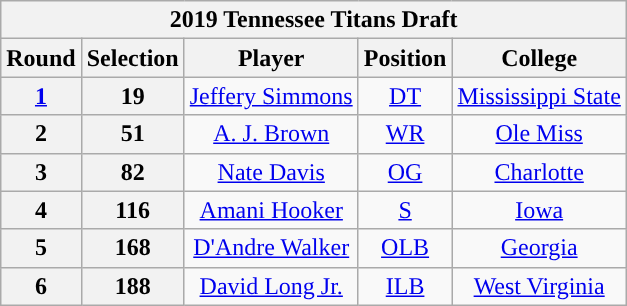<table class="wikitable" style="text-align:center">
<tr>
<th colspan=5>2019 Tennessee Titans Draft</th>
</tr>
<tr>
<th>Round</th>
<th>Selection</th>
<th>Player</th>
<th>Position</th>
<th>College</th>
</tr>
<tr>
<th><a href='#'>1</a></th>
<th>19</th>
<td><a href='#'>Jeffery Simmons</a></td>
<td><a href='#'>DT</a></td>
<td><a href='#'>Mississippi State</a></td>
</tr>
<tr>
<th>2</th>
<th>51</th>
<td><a href='#'>A. J. Brown</a></td>
<td><a href='#'>WR</a></td>
<td><a href='#'>Ole Miss</a></td>
</tr>
<tr>
<th>3</th>
<th>82</th>
<td><a href='#'>Nate Davis</a></td>
<td><a href='#'>OG</a></td>
<td><a href='#'>Charlotte</a></td>
</tr>
<tr>
<th>4</th>
<th>116</th>
<td><a href='#'>Amani Hooker</a></td>
<td><a href='#'>S</a></td>
<td><a href='#'>Iowa</a></td>
</tr>
<tr>
<th>5</th>
<th>168</th>
<td><a href='#'>D'Andre Walker</a></td>
<td><a href='#'>OLB</a></td>
<td><a href='#'>Georgia</a></td>
</tr>
<tr>
<th>6</th>
<th>188</th>
<td><a href='#'>David Long Jr.</a></td>
<td><a href='#'>ILB</a></td>
<td><a href='#'>West Virginia</a></td>
</tr>
</table>
